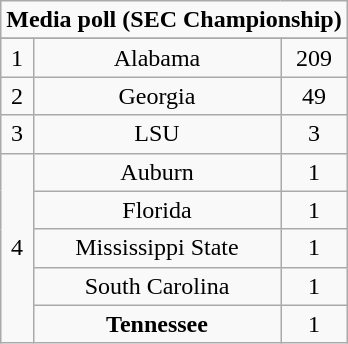<table class="wikitable">
<tr align="center">
<td align="center" Colspan="3"><strong>Media poll (SEC Championship)</strong></td>
</tr>
<tr align="center">
</tr>
<tr align="center">
<td>1</td>
<td>Alabama</td>
<td>209</td>
</tr>
<tr align="center">
<td>2</td>
<td>Georgia</td>
<td>49</td>
</tr>
<tr align="center">
<td>3</td>
<td>LSU</td>
<td>3</td>
</tr>
<tr align="center">
<td rowspan="5">4</td>
<td>Auburn</td>
<td>1</td>
</tr>
<tr align="center">
<td>Florida</td>
<td>1</td>
</tr>
<tr align="center">
<td>Mississippi State</td>
<td>1</td>
</tr>
<tr align="center">
<td>South Carolina</td>
<td>1</td>
</tr>
<tr align="center">
<td><strong>Tennessee</strong></td>
<td>1</td>
</tr>
</table>
